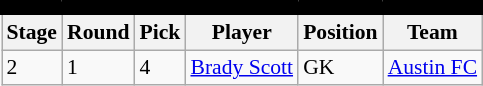<table class="wikitable sortable" style="text-align:center; font-size:90%; text-align:left;">
<tr style="border-spacing: 2px; border: 2px solid black;">
<td colspan="7" bgcolor="#000000" color="#000000" border="#FED000" align="center"><strong></strong></td>
</tr>
<tr>
<th><strong>Stage</strong></th>
<th><strong>Round</strong></th>
<th><strong>Pick</strong></th>
<th><strong>Player</strong></th>
<th><strong>Position</strong></th>
<th><strong>Team</strong></th>
</tr>
<tr>
<td>2</td>
<td>1</td>
<td>4</td>
<td> <a href='#'>Brady Scott</a></td>
<td>GK</td>
<td><a href='#'>Austin FC</a></td>
</tr>
</table>
